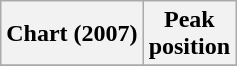<table class="wikitable sortable plainrowheaders">
<tr>
<th scope="col">Chart (2007)</th>
<th scope="col">Peak<br>position</th>
</tr>
<tr>
</tr>
</table>
